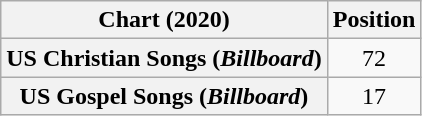<table class="wikitable plainrowheaders sortable" style="text-align:center">
<tr>
<th scope="col">Chart (2020)</th>
<th scope="col">Position</th>
</tr>
<tr>
<th scope="row">US Christian Songs (<em>Billboard</em>)</th>
<td>72</td>
</tr>
<tr>
<th scope="row">US Gospel Songs (<em>Billboard</em>)</th>
<td>17</td>
</tr>
</table>
